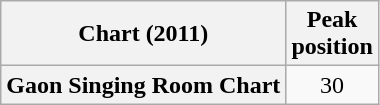<table class="wikitable plainrowheaders sortable" style="text-align:center;" border="1">
<tr>
<th scope="col">Chart (2011)</th>
<th scope="col">Peak<br>position</th>
</tr>
<tr>
<th scope="row">Gaon Singing Room Chart</th>
<td>30</td>
</tr>
</table>
